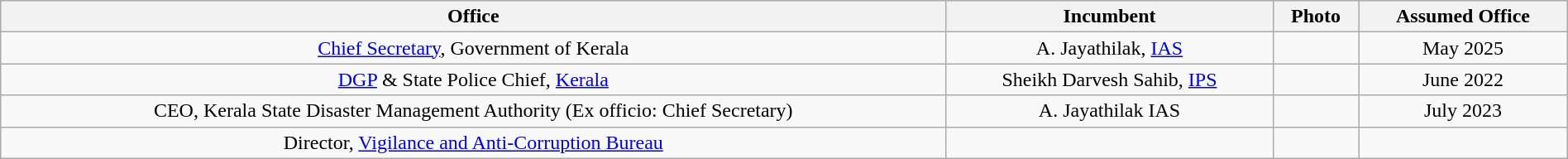<table class="wikitable" style="text-align:center; width:100%">
<tr>
<th>Office</th>
<th>Incumbent</th>
<th>Photo</th>
<th>Assumed Office</th>
</tr>
<tr>
<td><a href='#'>Chief Secretary</a>, Government of Kerala</td>
<td>A. Jayathilak, <a href='#'>IAS</a></td>
<td></td>
<td>May 2025</td>
</tr>
<tr>
<td><a href='#'>DGP</a> & State Police Chief, <a href='#'>Kerala</a></td>
<td>Sheikh Darvesh Sahib, <a href='#'>IPS</a></td>
<td></td>
<td>June 2022</td>
</tr>
<tr>
<td>CEO, Kerala State Disaster Management Authority (Ex officio: Chief Secretary)</td>
<td>A. Jayathilak IAS</td>
<td></td>
<td>July 2023</td>
</tr>
<tr>
<td>Director, <a href='#'>Vigilance and Anti-Corruption Bureau</a></td>
<td></td>
<td></td>
<td></td>
</tr>
</table>
